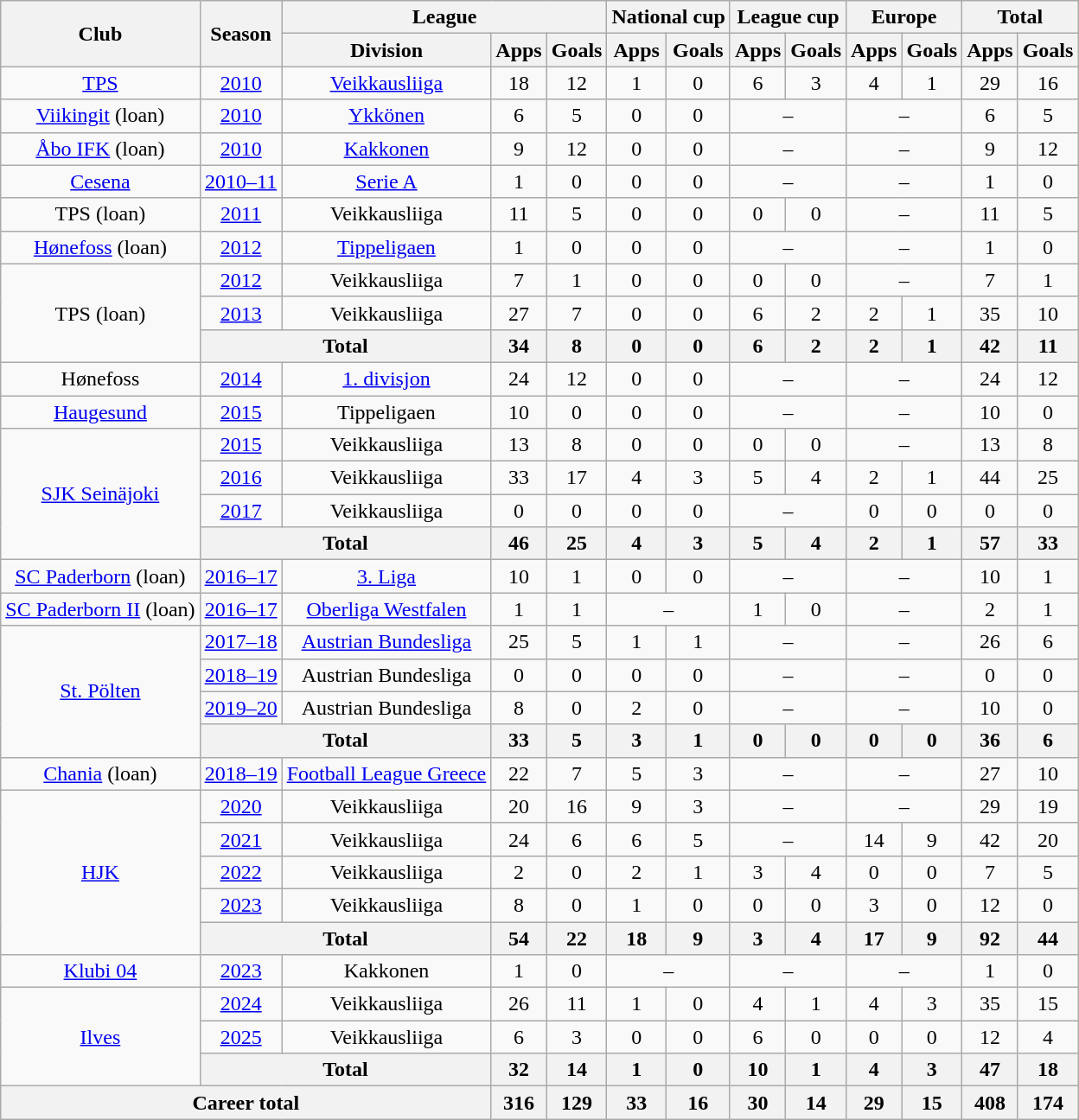<table class="wikitable" style="text-align:center">
<tr>
<th rowspan="2">Club</th>
<th rowspan="2">Season</th>
<th colspan="3">League</th>
<th colspan="2">National cup</th>
<th colspan="2">League cup</th>
<th colspan="2">Europe</th>
<th colspan="2">Total</th>
</tr>
<tr>
<th>Division</th>
<th>Apps</th>
<th>Goals</th>
<th>Apps</th>
<th>Goals</th>
<th>Apps</th>
<th>Goals</th>
<th>Apps</th>
<th>Goals</th>
<th>Apps</th>
<th>Goals</th>
</tr>
<tr>
<td><a href='#'>TPS</a></td>
<td><a href='#'>2010</a></td>
<td><a href='#'>Veikkausliiga</a></td>
<td>18</td>
<td>12</td>
<td>1</td>
<td>0</td>
<td>6</td>
<td>3</td>
<td>4</td>
<td>1</td>
<td>29</td>
<td>16</td>
</tr>
<tr>
<td><a href='#'>Viikingit</a> (loan)</td>
<td><a href='#'>2010</a></td>
<td><a href='#'>Ykkönen</a></td>
<td>6</td>
<td>5</td>
<td>0</td>
<td>0</td>
<td colspan="2">–</td>
<td colspan="2">–</td>
<td>6</td>
<td>5</td>
</tr>
<tr>
<td><a href='#'>Åbo IFK</a> (loan)</td>
<td><a href='#'>2010</a></td>
<td><a href='#'>Kakkonen</a></td>
<td>9</td>
<td>12</td>
<td>0</td>
<td>0</td>
<td colspan="2">–</td>
<td colspan="2">–</td>
<td>9</td>
<td>12</td>
</tr>
<tr>
<td><a href='#'>Cesena</a></td>
<td><a href='#'>2010–11</a></td>
<td><a href='#'>Serie A</a></td>
<td>1</td>
<td>0</td>
<td>0</td>
<td>0</td>
<td colspan="2">–</td>
<td colspan="2">–</td>
<td>1</td>
<td>0</td>
</tr>
<tr>
<td>TPS (loan)</td>
<td><a href='#'>2011</a></td>
<td>Veikkausliiga</td>
<td>11</td>
<td>5</td>
<td>0</td>
<td>0</td>
<td>0</td>
<td>0</td>
<td colspan="2">–</td>
<td>11</td>
<td>5</td>
</tr>
<tr>
<td><a href='#'>Hønefoss</a> (loan)</td>
<td><a href='#'>2012</a></td>
<td><a href='#'>Tippeligaen</a></td>
<td>1</td>
<td>0</td>
<td>0</td>
<td>0</td>
<td colspan="2">–</td>
<td colspan="2">–</td>
<td>1</td>
<td>0</td>
</tr>
<tr>
<td rowspan="3">TPS (loan)</td>
<td><a href='#'>2012</a></td>
<td>Veikkausliiga</td>
<td>7</td>
<td>1</td>
<td>0</td>
<td>0</td>
<td>0</td>
<td>0</td>
<td colspan="2">–</td>
<td>7</td>
<td>1</td>
</tr>
<tr>
<td><a href='#'>2013</a></td>
<td>Veikkausliiga</td>
<td>27</td>
<td>7</td>
<td>0</td>
<td>0</td>
<td>6</td>
<td>2</td>
<td>2</td>
<td>1</td>
<td>35</td>
<td>10</td>
</tr>
<tr>
<th colspan="2">Total</th>
<th>34</th>
<th>8</th>
<th>0</th>
<th>0</th>
<th>6</th>
<th>2</th>
<th>2</th>
<th>1</th>
<th>42</th>
<th>11</th>
</tr>
<tr>
<td>Hønefoss</td>
<td><a href='#'>2014</a></td>
<td><a href='#'>1. divisjon</a></td>
<td>24</td>
<td>12</td>
<td>0</td>
<td>0</td>
<td colspan="2">–</td>
<td colspan="2">–</td>
<td>24</td>
<td>12</td>
</tr>
<tr>
<td><a href='#'>Haugesund</a></td>
<td><a href='#'>2015</a></td>
<td>Tippeligaen</td>
<td>10</td>
<td>0</td>
<td>0</td>
<td>0</td>
<td colspan="2">–</td>
<td colspan="2">–</td>
<td>10</td>
<td>0</td>
</tr>
<tr>
<td rowspan="4"><a href='#'>SJK Seinäjoki</a></td>
<td><a href='#'>2015</a></td>
<td>Veikkausliiga</td>
<td>13</td>
<td>8</td>
<td>0</td>
<td>0</td>
<td>0</td>
<td>0</td>
<td colspan="2">–</td>
<td>13</td>
<td>8</td>
</tr>
<tr>
<td><a href='#'>2016</a></td>
<td>Veikkausliiga</td>
<td>33</td>
<td>17</td>
<td>4</td>
<td>3</td>
<td>5</td>
<td>4</td>
<td>2</td>
<td>1</td>
<td>44</td>
<td>25</td>
</tr>
<tr>
<td><a href='#'>2017</a></td>
<td>Veikkausliiga</td>
<td>0</td>
<td>0</td>
<td>0</td>
<td>0</td>
<td colspan="2">–</td>
<td>0</td>
<td>0</td>
<td>0</td>
<td>0</td>
</tr>
<tr>
<th colspan="2">Total</th>
<th>46</th>
<th>25</th>
<th>4</th>
<th>3</th>
<th>5</th>
<th>4</th>
<th>2</th>
<th>1</th>
<th>57</th>
<th>33</th>
</tr>
<tr>
<td><a href='#'>SC Paderborn</a> (loan)</td>
<td><a href='#'>2016–17</a></td>
<td><a href='#'>3. Liga</a></td>
<td>10</td>
<td>1</td>
<td>0</td>
<td>0</td>
<td colspan="2">–</td>
<td colspan="2">–</td>
<td>10</td>
<td>1</td>
</tr>
<tr>
<td><a href='#'>SC Paderborn II</a> (loan)</td>
<td><a href='#'>2016–17</a></td>
<td><a href='#'>Oberliga Westfalen</a></td>
<td>1</td>
<td>1</td>
<td colspan="2">–</td>
<td>1</td>
<td>0</td>
<td colspan="2">–</td>
<td>2</td>
<td>1</td>
</tr>
<tr>
<td rowspan=4><a href='#'>St. Pölten</a></td>
<td><a href='#'>2017–18</a></td>
<td><a href='#'>Austrian Bundesliga</a></td>
<td>25</td>
<td>5</td>
<td>1</td>
<td>1</td>
<td colspan="2">–</td>
<td colspan="2">–</td>
<td>26</td>
<td>6</td>
</tr>
<tr>
<td><a href='#'>2018–19</a></td>
<td>Austrian Bundesliga</td>
<td>0</td>
<td>0</td>
<td>0</td>
<td>0</td>
<td colspan="2">–</td>
<td colspan="2">–</td>
<td>0</td>
<td>0</td>
</tr>
<tr>
<td><a href='#'>2019–20</a></td>
<td>Austrian Bundesliga</td>
<td>8</td>
<td>0</td>
<td>2</td>
<td>0</td>
<td colspan="2">–</td>
<td colspan="2">–</td>
<td>10</td>
<td>0</td>
</tr>
<tr>
<th colspan="2">Total</th>
<th>33</th>
<th>5</th>
<th>3</th>
<th>1</th>
<th>0</th>
<th>0</th>
<th>0</th>
<th>0</th>
<th>36</th>
<th>6</th>
</tr>
<tr>
<td><a href='#'>Chania</a> (loan)</td>
<td><a href='#'>2018–19</a></td>
<td><a href='#'>Football League Greece</a></td>
<td>22</td>
<td>7</td>
<td>5</td>
<td>3</td>
<td colspan="2">–</td>
<td colspan="2">–</td>
<td>27</td>
<td>10</td>
</tr>
<tr>
<td rowspan="5"><a href='#'>HJK</a></td>
<td><a href='#'>2020</a></td>
<td>Veikkausliiga</td>
<td>20</td>
<td>16</td>
<td>9</td>
<td>3</td>
<td colspan="2">–</td>
<td colspan="2">–</td>
<td>29</td>
<td>19</td>
</tr>
<tr>
<td><a href='#'>2021</a></td>
<td>Veikkausliiga</td>
<td>24</td>
<td>6</td>
<td>6</td>
<td>5</td>
<td colspan="2">–</td>
<td>14</td>
<td>9</td>
<td>42</td>
<td>20</td>
</tr>
<tr>
<td><a href='#'>2022</a></td>
<td>Veikkausliiga</td>
<td>2</td>
<td>0</td>
<td>2</td>
<td>1</td>
<td>3</td>
<td>4</td>
<td>0</td>
<td>0</td>
<td>7</td>
<td>5</td>
</tr>
<tr>
<td><a href='#'>2023</a></td>
<td>Veikkausliiga</td>
<td>8</td>
<td>0</td>
<td>1</td>
<td>0</td>
<td>0</td>
<td>0</td>
<td>3</td>
<td>0</td>
<td>12</td>
<td>0</td>
</tr>
<tr>
<th colspan="2">Total</th>
<th>54</th>
<th>22</th>
<th>18</th>
<th>9</th>
<th>3</th>
<th>4</th>
<th>17</th>
<th>9</th>
<th>92</th>
<th>44</th>
</tr>
<tr>
<td><a href='#'>Klubi 04</a></td>
<td><a href='#'>2023</a></td>
<td>Kakkonen</td>
<td>1</td>
<td>0</td>
<td colspan="2">–</td>
<td colspan="2">–</td>
<td colspan="2">–</td>
<td>1</td>
<td>0</td>
</tr>
<tr>
<td rowspan=3><a href='#'>Ilves</a></td>
<td><a href='#'>2024</a></td>
<td>Veikkausliiga</td>
<td>26</td>
<td>11</td>
<td>1</td>
<td>0</td>
<td>4</td>
<td>1</td>
<td>4</td>
<td>3</td>
<td>35</td>
<td>15</td>
</tr>
<tr>
<td><a href='#'>2025</a></td>
<td>Veikkausliiga</td>
<td>6</td>
<td>3</td>
<td>0</td>
<td>0</td>
<td>6</td>
<td>0</td>
<td>0</td>
<td>0</td>
<td>12</td>
<td>4</td>
</tr>
<tr>
<th colspan=2>Total</th>
<th>32</th>
<th>14</th>
<th>1</th>
<th>0</th>
<th>10</th>
<th>1</th>
<th>4</th>
<th>3</th>
<th>47</th>
<th>18</th>
</tr>
<tr>
<th colspan="3">Career total</th>
<th>316</th>
<th>129</th>
<th>33</th>
<th>16</th>
<th>30</th>
<th>14</th>
<th>29</th>
<th>15</th>
<th>408</th>
<th>174</th>
</tr>
</table>
